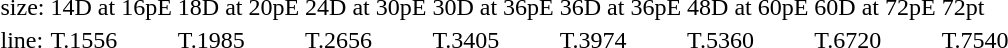<table style="margin-left:40px;">
<tr>
<td>size:</td>
<td>14D at 16pE</td>
<td>18D at 20pE</td>
<td>24D at 30pE</td>
<td>30D at 36pE</td>
<td>36D at 36pE</td>
<td>48D at 60pE</td>
<td>60D at 72pE</td>
<td>72pt</td>
</tr>
<tr>
<td>line:</td>
<td>T.1556</td>
<td>T.1985</td>
<td>T.2656</td>
<td>T.3405</td>
<td>T.3974</td>
<td>T.5360</td>
<td>T.6720</td>
<td>T.7540</td>
</tr>
</table>
